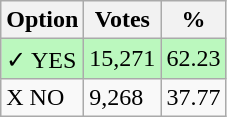<table class="wikitable">
<tr>
<th>Option</th>
<th>Votes</th>
<th>%</th>
</tr>
<tr>
<td style=background:#bbf8be>✓ YES</td>
<td style=background:#bbf8be>15,271</td>
<td style=background:#bbf8be>62.23</td>
</tr>
<tr>
<td>X NO</td>
<td>9,268</td>
<td>37.77</td>
</tr>
</table>
